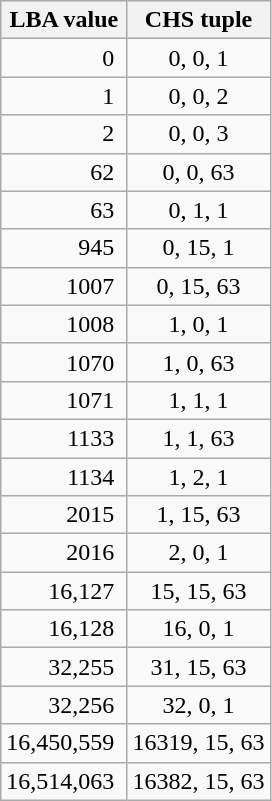<table class="wikitable floatright" style="margin-left: 1.5em;">
<tr>
<th>LBA value</th>
<th>CHS tuple</th>
</tr>
<tr>
<td style="text-align: right; padding-right: 0.5em;">0</td>
<td style="text-align: center">0, 0, 1</td>
</tr>
<tr>
<td style="text-align: right; padding-right: 0.5em;">1</td>
<td style="text-align: center">0, 0, 2</td>
</tr>
<tr>
<td style="text-align: right; padding-right: 0.5em;">2</td>
<td style="text-align: center">0, 0, 3</td>
</tr>
<tr>
<td style="text-align: right; padding-right: 0.5em;">62</td>
<td style="text-align: center">0, 0, 63</td>
</tr>
<tr>
<td style="text-align: right; padding-right: 0.5em;">63</td>
<td style="text-align: center">0, 1, 1</td>
</tr>
<tr>
<td style="text-align: right; padding-right: 0.5em;">945</td>
<td style="text-align: center">0, 15, 1</td>
</tr>
<tr>
<td style="text-align: right; padding-right: 0.5em;">1007</td>
<td style="text-align: center">0, 15, 63</td>
</tr>
<tr>
<td style="text-align: right; padding-right: 0.5em;">1008</td>
<td style="text-align: center">1, 0, 1</td>
</tr>
<tr>
<td style="text-align: right; padding-right: 0.5em;">1070</td>
<td style="text-align: center">1, 0, 63</td>
</tr>
<tr>
<td style="text-align: right; padding-right: 0.5em;">1071</td>
<td style="text-align: center">1, 1, 1</td>
</tr>
<tr>
<td style="text-align: right; padding-right: 0.5em;">1133</td>
<td style="text-align: center">1, 1, 63</td>
</tr>
<tr>
<td style="text-align: right; padding-right: 0.5em;">1134</td>
<td style="text-align: center">1, 2, 1</td>
</tr>
<tr>
<td style="text-align: right; padding-right: 0.5em;">2015</td>
<td style="text-align: center">1, 15, 63</td>
</tr>
<tr>
<td style="text-align: right; padding-right: 0.5em;">2016</td>
<td style="text-align: center">2, 0, 1</td>
</tr>
<tr>
<td style="text-align: right; padding-right: 0.5em;">16,127</td>
<td style="text-align: center">15, 15, 63</td>
</tr>
<tr>
<td style="text-align: right; padding-right: 0.5em;">16,128</td>
<td style="text-align: center">16, 0, 1</td>
</tr>
<tr>
<td style="text-align: right; padding-right: 0.5em;">32,255</td>
<td style="text-align: center">31, 15, 63</td>
</tr>
<tr>
<td style="text-align: right; padding-right: 0.5em;">32,256</td>
<td style="text-align: center">32, 0, 1</td>
</tr>
<tr>
<td style="text-align: right; padding-right: 0.5em;">16,450,559</td>
<td style="text-align: center">16319, 15, 63</td>
</tr>
<tr>
<td style="text-align: right; padding-right: 0.5em;">16,514,063</td>
<td style="text-align: center">16382, 15, 63</td>
</tr>
</table>
